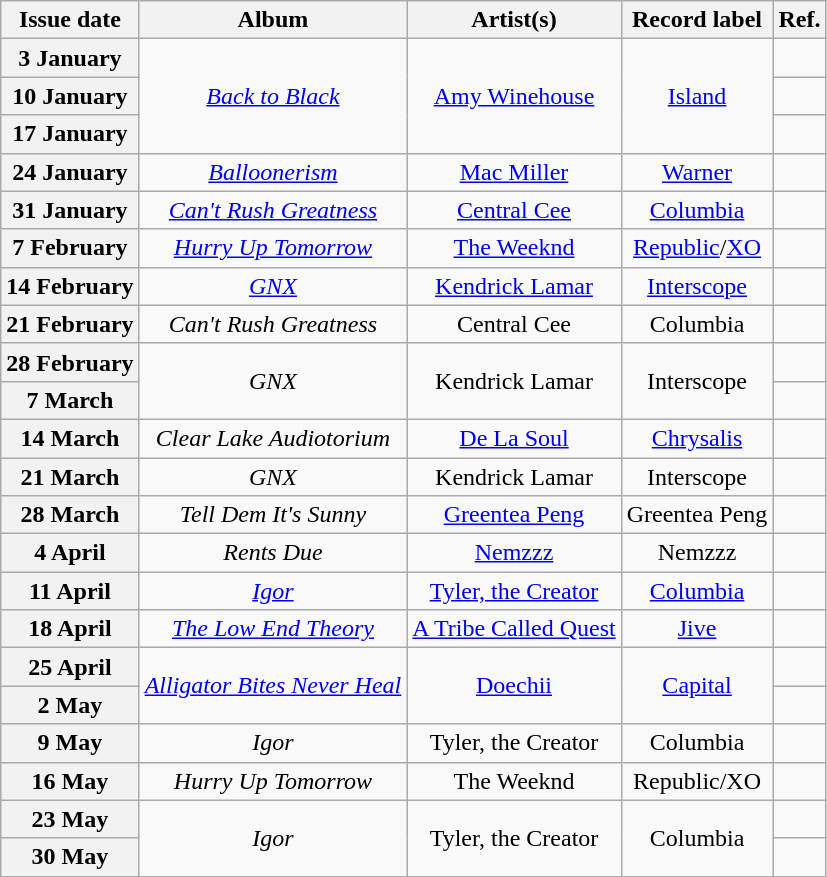<table class="wikitable plainrowheaders">
<tr>
<th scope=col>Issue date</th>
<th scope=col>Album</th>
<th scope=col>Artist(s)</th>
<th scope=col>Record label</th>
<th scope=col>Ref.</th>
</tr>
<tr>
<th scope=row>3 January</th>
<td align="center" rowspan=3><em><a href='#'>Back to Black</a></em></td>
<td align="center" rowspan=3><a href='#'>Amy Winehouse</a></td>
<td align="Center" rowspan=3><a href='#'>Island</a></td>
<td align="center"></td>
</tr>
<tr>
<th scope=row>10 January</th>
<td align="center"></td>
</tr>
<tr>
<th scope=row>17 January</th>
<td align="center"></td>
</tr>
<tr>
<th scope=row>24 January</th>
<td align="center"><em><a href='#'>Balloonerism</a></em></td>
<td align="center"><a href='#'>Mac Miller</a></td>
<td align="Center"><a href='#'>Warner</a></td>
<td align="center"></td>
</tr>
<tr>
<th scope=row>31 January  </th>
<td align="center"><em><a href='#'>Can't Rush Greatness</a></em></td>
<td align="center"><a href='#'>Central Cee</a></td>
<td align="Center"><a href='#'>Columbia</a></td>
<td align="center"></td>
</tr>
<tr>
<th scope=row>7 February  </th>
<td align="center"><em><a href='#'>Hurry Up Tomorrow</a></em></td>
<td align="center"><a href='#'>The Weeknd</a></td>
<td align="Center"><a href='#'>Republic</a>/<a href='#'>XO</a></td>
<td align="center"></td>
</tr>
<tr>
<th scope=row>14 February </th>
<td align="center"><em><a href='#'>GNX</a></em></td>
<td align="center"><a href='#'>Kendrick Lamar</a></td>
<td align="Center"><a href='#'>Interscope</a></td>
<td align="center"></td>
</tr>
<tr>
<th scope=row>21 February</th>
<td align="center"><em>Can't Rush Greatness</em></td>
<td align="center">Central Cee</td>
<td align="Center">Columbia</td>
<td align="center"></td>
</tr>
<tr>
<th scope=row>28 February </th>
<td align="center" rowspan=2><em>GNX</em></td>
<td align="center" rowspan=2>Kendrick Lamar</td>
<td align="Center" rowspan=2>Interscope</td>
<td align="center"></td>
</tr>
<tr>
<th scope=row>7 March </th>
<td align="center"></td>
</tr>
<tr>
<th scope=row>14 March</th>
<td align="center"><em>Clear Lake Audiotorium</em></td>
<td align="center"><a href='#'>De La Soul</a></td>
<td align="Center"><a href='#'>Chrysalis</a></td>
<td align="center"></td>
</tr>
<tr>
<th scope=row>21 March</th>
<td align="center"><em>GNX</em></td>
<td align="center">Kendrick Lamar</td>
<td align="Center">Interscope</td>
<td align="center"></td>
</tr>
<tr>
<th scope=row>28 March</th>
<td align="center"><em>Tell Dem It's Sunny</em></td>
<td align="center"><a href='#'>Greentea Peng</a></td>
<td align="Center">Greentea Peng</td>
<td align="center"></td>
</tr>
<tr>
<th scope=row>4 April</th>
<td align="center"><em>Rents Due</em></td>
<td align="center"><a href='#'>Nemzzz</a></td>
<td align="Center">Nemzzz</td>
<td align="center"></td>
</tr>
<tr>
<th scope=row>11 April</th>
<td align="center"><em><a href='#'>Igor</a></em></td>
<td align="center"><a href='#'>Tyler, the Creator</a></td>
<td align="Center"><a href='#'>Columbia</a></td>
<td align="center"></td>
</tr>
<tr>
<th scope=row>18 April</th>
<td align="center"><em><a href='#'>The Low End Theory</a></em></td>
<td align="center"><a href='#'>A Tribe Called Quest</a></td>
<td align="Center"><a href='#'>Jive</a></td>
<td align="center"></td>
</tr>
<tr>
<th scope=row>25 April</th>
<td align="center" rowspan=2><em><a href='#'>Alligator Bites Never Heal</a></em></td>
<td align="center" rowspan=2><a href='#'>Doechii</a></td>
<td align="Center" rowspan=2><a href='#'>Capital</a></td>
<td align="center"></td>
</tr>
<tr>
<th scope=row>2 May</th>
<td align="center"></td>
</tr>
<tr>
<th scope=row>9 May</th>
<td align="center"><em>Igor</em></td>
<td align="center">Tyler, the Creator</td>
<td align="Center">Columbia</td>
<td align="center"></td>
</tr>
<tr>
<th scope=row>16 May</th>
<td align="center"><em>Hurry Up Tomorrow</em></td>
<td align="center">The Weeknd</td>
<td align="Center">Republic/XO</td>
<td align="center"></td>
</tr>
<tr>
<th scope=row>23 May</th>
<td align="center" rowspan=2><em>Igor</em></td>
<td align="center" rowspan=2>Tyler, the Creator</td>
<td align="Center" rowspan=2>Columbia</td>
<td align="center"></td>
</tr>
<tr>
<th scope=row>30 May</th>
<td align="center"></td>
</tr>
</table>
